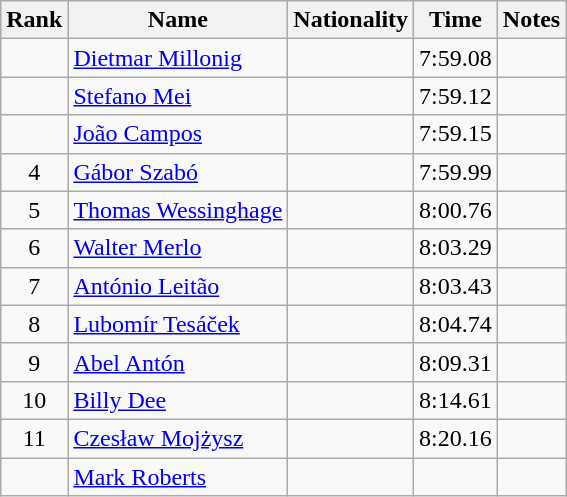<table class="wikitable sortable" style="text-align:center">
<tr>
<th>Rank</th>
<th>Name</th>
<th>Nationality</th>
<th>Time</th>
<th>Notes</th>
</tr>
<tr>
<td></td>
<td align="left"><a href='#'>Dietmar Millonig</a></td>
<td align=left></td>
<td>7:59.08</td>
<td></td>
</tr>
<tr>
<td></td>
<td align="left"><a href='#'>Stefano Mei</a></td>
<td align=left></td>
<td>7:59.12</td>
<td></td>
</tr>
<tr>
<td></td>
<td align="left"><a href='#'>João Campos</a></td>
<td align=left></td>
<td>7:59.15</td>
<td></td>
</tr>
<tr>
<td>4</td>
<td align="left"><a href='#'>Gábor Szabó</a></td>
<td align=left></td>
<td>7:59.99</td>
<td></td>
</tr>
<tr>
<td>5</td>
<td align="left"><a href='#'>Thomas Wessinghage</a></td>
<td align=left></td>
<td>8:00.76</td>
<td></td>
</tr>
<tr>
<td>6</td>
<td align="left"><a href='#'>Walter Merlo</a></td>
<td align=left></td>
<td>8:03.29</td>
<td></td>
</tr>
<tr>
<td>7</td>
<td align="left"><a href='#'>António Leitão</a></td>
<td align=left></td>
<td>8:03.43</td>
<td></td>
</tr>
<tr>
<td>8</td>
<td align="left"><a href='#'>Lubomír Tesáček</a></td>
<td align=left></td>
<td>8:04.74</td>
<td></td>
</tr>
<tr>
<td>9</td>
<td align="left"><a href='#'>Abel Antón</a></td>
<td align=left></td>
<td>8:09.31</td>
<td></td>
</tr>
<tr>
<td>10</td>
<td align="left"><a href='#'>Billy Dee</a></td>
<td align=left></td>
<td>8:14.61</td>
<td></td>
</tr>
<tr>
<td>11</td>
<td align="left"><a href='#'>Czesław Mojżysz</a></td>
<td align=left></td>
<td>8:20.16</td>
<td></td>
</tr>
<tr>
<td></td>
<td align="left"><a href='#'>Mark Roberts</a></td>
<td align=left></td>
<td></td>
<td></td>
</tr>
</table>
